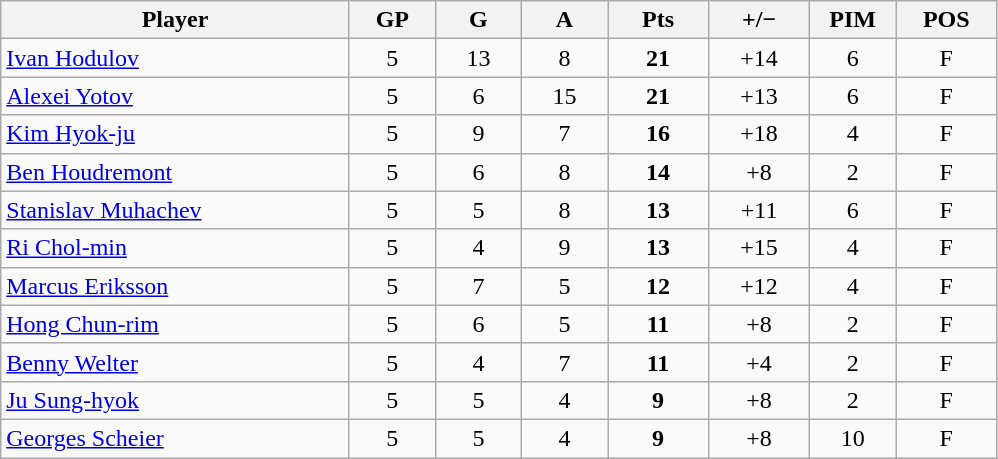<table class="wikitable sortable" style="text-align:center;">
<tr>
<th style="width:225px;">Player</th>
<th style="width:50px;">GP</th>
<th style="width:50px;">G</th>
<th style="width:50px;">A</th>
<th style="width:60px;">Pts</th>
<th style="width:60px;">+/−</th>
<th style="width:50px;">PIM</th>
<th style="width:60px;">POS</th>
</tr>
<tr>
<td style="text-align:left;"> <a href='#'>Ivan Hodulov</a></td>
<td>5</td>
<td>13</td>
<td>8</td>
<td><strong>21</strong></td>
<td>+14</td>
<td>6</td>
<td>F</td>
</tr>
<tr>
<td style="text-align:left;"> <a href='#'>Alexei Yotov</a></td>
<td>5</td>
<td>6</td>
<td>15</td>
<td><strong>21</strong></td>
<td>+13</td>
<td>6</td>
<td>F</td>
</tr>
<tr>
<td style="text-align:left;"> <a href='#'>Kim Hyok-ju</a></td>
<td>5</td>
<td>9</td>
<td>7</td>
<td><strong>16</strong></td>
<td>+18</td>
<td>4</td>
<td>F</td>
</tr>
<tr>
<td style="text-align:left;"> <a href='#'>Ben Houdremont</a></td>
<td>5</td>
<td>6</td>
<td>8</td>
<td><strong>14</strong></td>
<td>+8</td>
<td>2</td>
<td>F</td>
</tr>
<tr>
<td style="text-align:left;"> <a href='#'>Stanislav Muhachev</a></td>
<td>5</td>
<td>5</td>
<td>8</td>
<td><strong>13</strong></td>
<td>+11</td>
<td>6</td>
<td>F</td>
</tr>
<tr>
<td style="text-align:left;"> <a href='#'>Ri Chol-min</a></td>
<td>5</td>
<td>4</td>
<td>9</td>
<td><strong>13</strong></td>
<td>+15</td>
<td>4</td>
<td>F</td>
</tr>
<tr>
<td style="text-align:left;"> <a href='#'>Marcus Eriksson</a></td>
<td>5</td>
<td>7</td>
<td>5</td>
<td><strong>12</strong></td>
<td>+12</td>
<td>4</td>
<td>F</td>
</tr>
<tr>
<td style="text-align:left;"> <a href='#'>Hong Chun-rim</a></td>
<td>5</td>
<td>6</td>
<td>5</td>
<td><strong>11</strong></td>
<td>+8</td>
<td>2</td>
<td>F</td>
</tr>
<tr>
<td style="text-align:left;"> <a href='#'>Benny Welter</a></td>
<td>5</td>
<td>4</td>
<td>7</td>
<td><strong>11</strong></td>
<td>+4</td>
<td>2</td>
<td>F</td>
</tr>
<tr>
<td style="text-align:left;"> <a href='#'>Ju Sung-hyok</a></td>
<td>5</td>
<td>5</td>
<td>4</td>
<td><strong>9</strong></td>
<td>+8</td>
<td>2</td>
<td>F</td>
</tr>
<tr>
<td style="text-align:left;"> <a href='#'>Georges Scheier</a></td>
<td>5</td>
<td>5</td>
<td>4</td>
<td><strong>9</strong></td>
<td>+8</td>
<td>10</td>
<td>F</td>
</tr>
</table>
